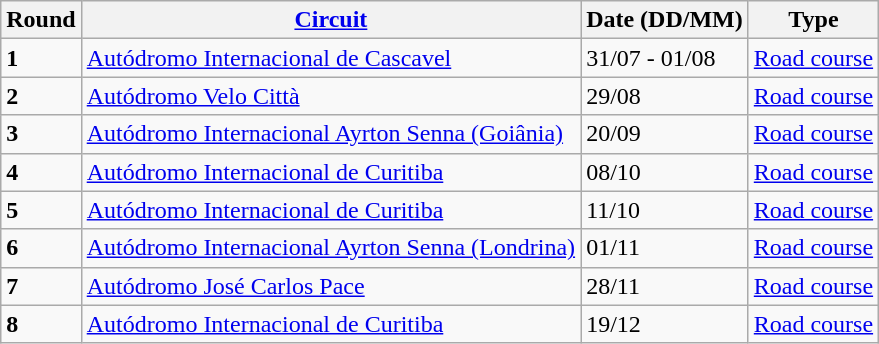<table class="wikitable">
<tr>
<th>Round</th>
<th><a href='#'>Circuit</a></th>
<th>Date (DD/MM)</th>
<th>Type</th>
</tr>
<tr>
<td><strong>1</strong></td>
<td><a href='#'>Autódromo Internacional de Cascavel</a></td>
<td>31/07 - 01/08</td>
<td><a href='#'>Road course</a></td>
</tr>
<tr>
<td><strong>2</strong></td>
<td><a href='#'>Autódromo Velo Città</a></td>
<td>29/08</td>
<td><a href='#'>Road course</a></td>
</tr>
<tr>
<td><strong>3</strong></td>
<td><a href='#'>Autódromo Internacional Ayrton Senna (Goiânia)</a></td>
<td>20/09</td>
<td><a href='#'>Road course</a></td>
</tr>
<tr>
<td><strong>4</strong></td>
<td><a href='#'>Autódromo Internacional de Curitiba</a></td>
<td>08/10</td>
<td><a href='#'>Road course</a></td>
</tr>
<tr>
<td><strong>5</strong></td>
<td><a href='#'>Autódromo Internacional de Curitiba</a></td>
<td>11/10</td>
<td><a href='#'>Road course</a></td>
</tr>
<tr>
<td><strong>6</strong></td>
<td><a href='#'>Autódromo Internacional Ayrton Senna (Londrina)</a></td>
<td>01/11</td>
<td><a href='#'>Road course</a></td>
</tr>
<tr>
<td><strong>7</strong></td>
<td><a href='#'>Autódromo José Carlos Pace</a></td>
<td>28/11</td>
<td><a href='#'>Road course</a></td>
</tr>
<tr>
<td><strong>8</strong></td>
<td><a href='#'>Autódromo Internacional de Curitiba</a></td>
<td>19/12</td>
<td><a href='#'>Road course</a></td>
</tr>
</table>
